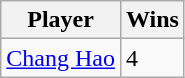<table class="wikitable">
<tr>
<th>Player</th>
<th>Wins</th>
</tr>
<tr>
<td> <a href='#'>Chang Hao</a></td>
<td>4</td>
</tr>
</table>
